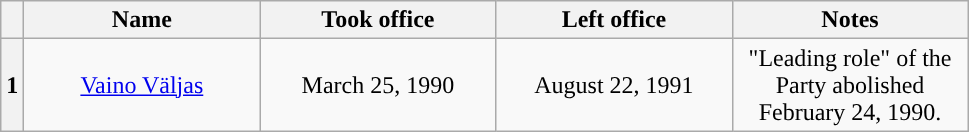<table class="wikitable" style="text-align:center">
<tr>
<th></th>
<th width="150">Name<br></th>
<th width="150">Took office</th>
<th width="150">Left office</th>
<th width="150">Notes</th>
</tr>
<tr>
<th style="background:">1</th>
<td><a href='#'>Vaino Väljas</a></td>
<td>March 25, 1990</td>
<td>August 22, 1991</td>
<td>"Leading role" of the Party abolished February 24, 1990.</td>
</tr>
</table>
